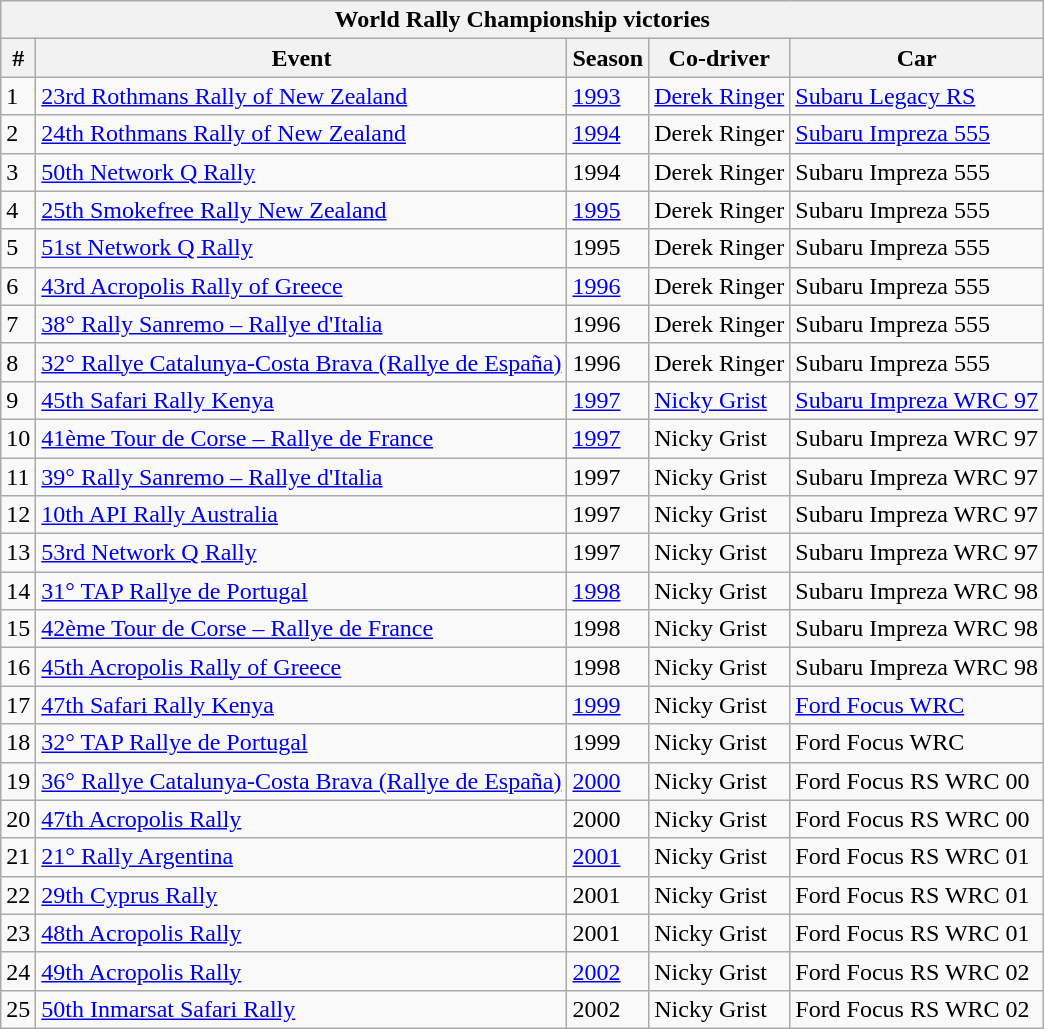<table class="wikitable collapsible collapsed">
<tr>
<th colspan="5">World Rally Championship victories</th>
</tr>
<tr>
<th> # </th>
<th>Event</th>
<th>Season</th>
<th>Co-driver</th>
<th>Car</th>
</tr>
<tr>
<td>1</td>
<td> <a href='#'>23rd Rothmans Rally of New Zealand</a></td>
<td><a href='#'>1993</a></td>
<td><a href='#'>Derek Ringer</a></td>
<td><a href='#'>Subaru Legacy RS</a></td>
</tr>
<tr>
<td>2</td>
<td> <a href='#'>24th Rothmans Rally of New Zealand</a></td>
<td><a href='#'>1994</a></td>
<td>Derek Ringer</td>
<td><a href='#'>Subaru Impreza 555</a></td>
</tr>
<tr>
<td>3</td>
<td> <a href='#'>50th Network Q Rally</a></td>
<td>1994</td>
<td>Derek Ringer</td>
<td>Subaru Impreza 555</td>
</tr>
<tr>
<td>4</td>
<td> <a href='#'>25th Smokefree Rally New Zealand</a></td>
<td><a href='#'>1995</a></td>
<td>Derek Ringer</td>
<td>Subaru Impreza 555</td>
</tr>
<tr>
<td>5</td>
<td> <a href='#'>51st Network Q Rally</a></td>
<td>1995</td>
<td>Derek Ringer</td>
<td>Subaru Impreza 555</td>
</tr>
<tr>
<td>6</td>
<td> <a href='#'>43rd Acropolis Rally of Greece</a></td>
<td><a href='#'>1996</a></td>
<td>Derek Ringer</td>
<td>Subaru Impreza 555</td>
</tr>
<tr>
<td>7</td>
<td> <a href='#'>38° Rally Sanremo – Rallye d'Italia</a></td>
<td>1996</td>
<td>Derek Ringer</td>
<td>Subaru Impreza 555</td>
</tr>
<tr>
<td>8</td>
<td> <a href='#'>32° Rallye Catalunya-Costa Brava (Rallye de España)</a></td>
<td>1996</td>
<td>Derek Ringer</td>
<td>Subaru Impreza 555</td>
</tr>
<tr>
<td>9</td>
<td> <a href='#'>45th Safari Rally Kenya</a></td>
<td><a href='#'>1997</a></td>
<td><a href='#'>Nicky Grist</a></td>
<td><a href='#'>Subaru Impreza WRC 97</a></td>
</tr>
<tr>
<td>10</td>
<td> <a href='#'>41ème Tour de Corse – Rallye de France</a></td>
<td><a href='#'>1997</a></td>
<td>Nicky Grist</td>
<td>Subaru Impreza WRC 97</td>
</tr>
<tr>
<td>11</td>
<td> <a href='#'>39° Rally Sanremo – Rallye d'Italia</a></td>
<td>1997</td>
<td>Nicky Grist</td>
<td>Subaru Impreza WRC 97</td>
</tr>
<tr>
<td>12</td>
<td> <a href='#'>10th API Rally Australia</a></td>
<td>1997</td>
<td>Nicky Grist</td>
<td>Subaru Impreza WRC 97</td>
</tr>
<tr>
<td>13</td>
<td> <a href='#'>53rd Network Q Rally</a></td>
<td>1997</td>
<td>Nicky Grist</td>
<td>Subaru Impreza WRC 97</td>
</tr>
<tr>
<td>14</td>
<td> <a href='#'>31° TAP Rallye de Portugal</a></td>
<td><a href='#'>1998</a></td>
<td>Nicky Grist</td>
<td>Subaru Impreza WRC 98</td>
</tr>
<tr>
<td>15</td>
<td> <a href='#'>42ème Tour de Corse – Rallye de France</a></td>
<td>1998</td>
<td>Nicky Grist</td>
<td>Subaru Impreza WRC 98</td>
</tr>
<tr>
<td>16</td>
<td> <a href='#'>45th Acropolis Rally of Greece</a></td>
<td>1998</td>
<td>Nicky Grist</td>
<td>Subaru Impreza WRC 98</td>
</tr>
<tr>
<td>17</td>
<td> <a href='#'>47th Safari Rally Kenya</a></td>
<td><a href='#'>1999</a></td>
<td>Nicky Grist</td>
<td><a href='#'>Ford Focus WRC</a></td>
</tr>
<tr>
<td>18</td>
<td> <a href='#'>32° TAP Rallye de Portugal</a></td>
<td>1999</td>
<td>Nicky Grist</td>
<td>Ford Focus WRC</td>
</tr>
<tr>
<td>19</td>
<td> <a href='#'>36° Rallye Catalunya-Costa Brava (Rallye de España)</a></td>
<td><a href='#'>2000</a></td>
<td>Nicky Grist</td>
<td>Ford Focus RS WRC 00</td>
</tr>
<tr>
<td>20</td>
<td> <a href='#'>47th Acropolis Rally</a></td>
<td>2000</td>
<td>Nicky Grist</td>
<td>Ford Focus RS WRC 00</td>
</tr>
<tr>
<td>21</td>
<td> <a href='#'>21° Rally Argentina</a></td>
<td><a href='#'>2001</a></td>
<td>Nicky Grist</td>
<td>Ford Focus RS WRC 01</td>
</tr>
<tr>
<td>22</td>
<td> <a href='#'>29th Cyprus Rally</a></td>
<td>2001</td>
<td>Nicky Grist</td>
<td>Ford Focus RS WRC 01</td>
</tr>
<tr>
<td>23</td>
<td> <a href='#'>48th Acropolis Rally</a></td>
<td>2001</td>
<td>Nicky Grist</td>
<td>Ford Focus RS WRC 01</td>
</tr>
<tr>
<td>24</td>
<td> <a href='#'>49th Acropolis Rally</a></td>
<td><a href='#'>2002</a></td>
<td>Nicky Grist</td>
<td>Ford Focus RS WRC 02</td>
</tr>
<tr>
<td>25</td>
<td> <a href='#'>50th Inmarsat Safari Rally</a></td>
<td>2002</td>
<td>Nicky Grist</td>
<td>Ford Focus RS WRC 02</td>
</tr>
</table>
